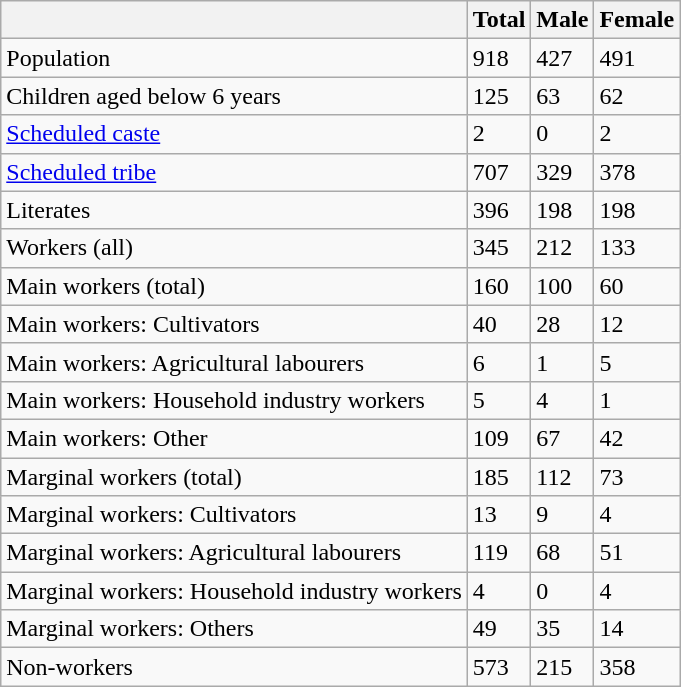<table class="wikitable sortable">
<tr>
<th></th>
<th>Total</th>
<th>Male</th>
<th>Female</th>
</tr>
<tr>
<td>Population</td>
<td>918</td>
<td>427</td>
<td>491</td>
</tr>
<tr>
<td>Children aged below 6 years</td>
<td>125</td>
<td>63</td>
<td>62</td>
</tr>
<tr>
<td><a href='#'>Scheduled caste</a></td>
<td>2</td>
<td>0</td>
<td>2</td>
</tr>
<tr>
<td><a href='#'>Scheduled tribe</a></td>
<td>707</td>
<td>329</td>
<td>378</td>
</tr>
<tr>
<td>Literates</td>
<td>396</td>
<td>198</td>
<td>198</td>
</tr>
<tr>
<td>Workers (all)</td>
<td>345</td>
<td>212</td>
<td>133</td>
</tr>
<tr>
<td>Main workers (total)</td>
<td>160</td>
<td>100</td>
<td>60</td>
</tr>
<tr>
<td>Main workers: Cultivators</td>
<td>40</td>
<td>28</td>
<td>12</td>
</tr>
<tr>
<td>Main workers: Agricultural labourers</td>
<td>6</td>
<td>1</td>
<td>5</td>
</tr>
<tr>
<td>Main workers: Household industry workers</td>
<td>5</td>
<td>4</td>
<td>1</td>
</tr>
<tr>
<td>Main workers: Other</td>
<td>109</td>
<td>67</td>
<td>42</td>
</tr>
<tr>
<td>Marginal workers (total)</td>
<td>185</td>
<td>112</td>
<td>73</td>
</tr>
<tr>
<td>Marginal workers: Cultivators</td>
<td>13</td>
<td>9</td>
<td>4</td>
</tr>
<tr>
<td>Marginal workers: Agricultural labourers</td>
<td>119</td>
<td>68</td>
<td>51</td>
</tr>
<tr>
<td>Marginal workers: Household industry workers</td>
<td>4</td>
<td>0</td>
<td>4</td>
</tr>
<tr>
<td>Marginal workers: Others</td>
<td>49</td>
<td>35</td>
<td>14</td>
</tr>
<tr>
<td>Non-workers</td>
<td>573</td>
<td>215</td>
<td>358</td>
</tr>
</table>
